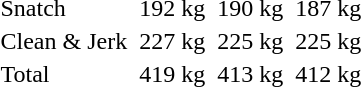<table>
<tr>
<td>Snatch</td>
<td></td>
<td>192 kg</td>
<td></td>
<td>190 kg</td>
<td></td>
<td>187 kg</td>
</tr>
<tr>
<td>Clean & Jerk</td>
<td></td>
<td>227 kg</td>
<td></td>
<td>225 kg</td>
<td></td>
<td>225 kg</td>
</tr>
<tr>
<td>Total</td>
<td></td>
<td>419 kg</td>
<td></td>
<td>413 kg</td>
<td></td>
<td>412 kg</td>
</tr>
</table>
